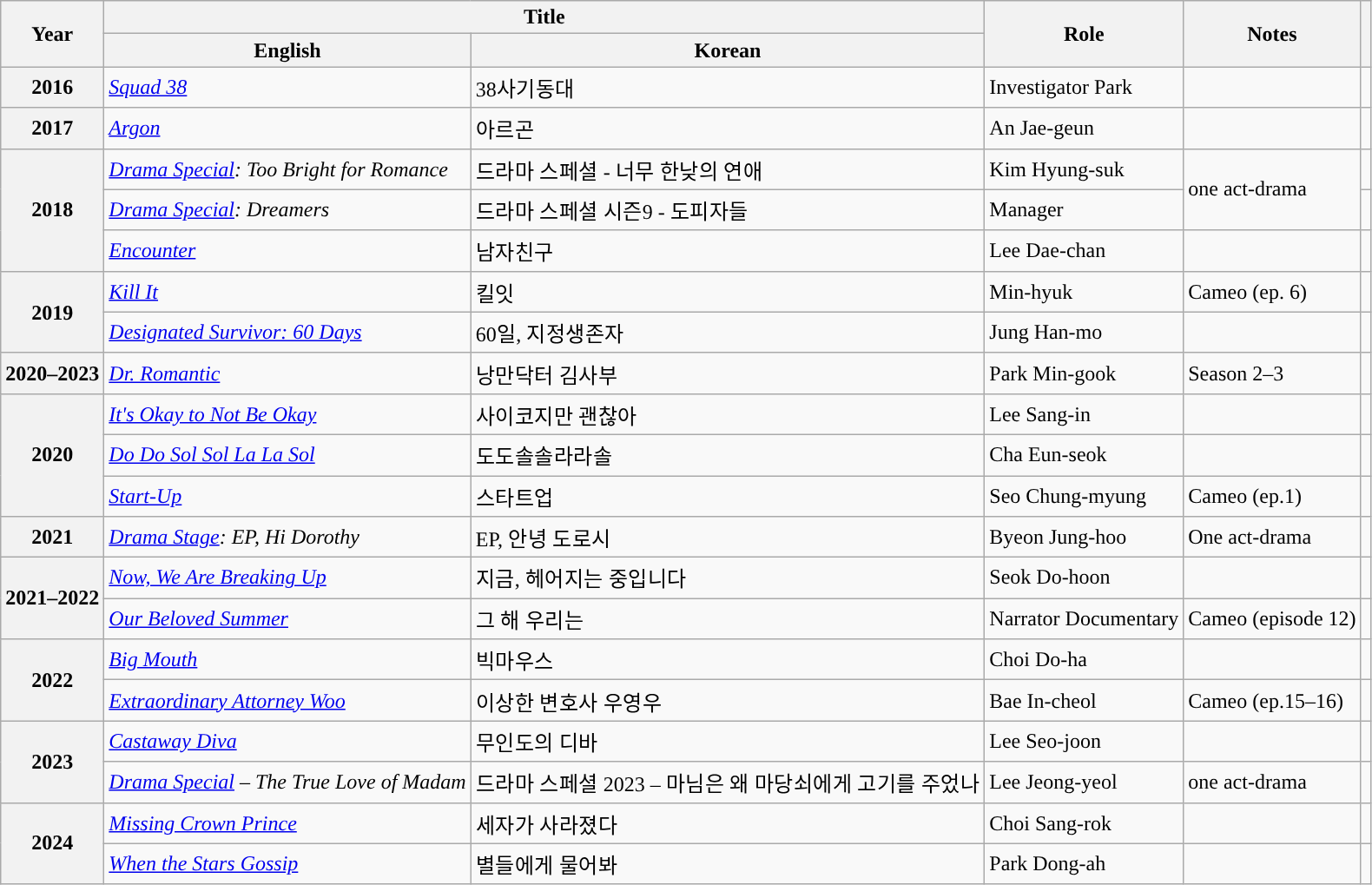<table class="wikitable sortable plainrowheaders">
<tr>
<th scope="col" rowspan="2">Year</th>
<th scope="col" colspan="2">Title</th>
<th scope="col" rowspan="2">Role</th>
<th scope="col" rowspan="2" class="unsortable">Notes</th>
<th scope="col" rowspan="2" class="unsortable"></th>
</tr>
<tr>
<th>English</th>
<th>Korean</th>
</tr>
<tr>
<th scope="row">2016</th>
<td><em><a href='#'>Squad 38</a></em></td>
<td>38사기동대</td>
<td>Investigator Park</td>
<td></td>
<td style="text-align:center"></td>
</tr>
<tr>
<th scope="row">2017</th>
<td><em><a href='#'>Argon</a></em></td>
<td>아르곤</td>
<td>An Jae-geun</td>
<td></td>
<td style="text-align:center"></td>
</tr>
<tr>
<th scope="row" rowspan="3">2018</th>
<td><em><a href='#'>Drama Special</a>: Too Bright for Romance</em></td>
<td>드라마 스페셜 - 너무 한낮의 연애</td>
<td>Kim Hyung-suk</td>
<td rowspan="2">one act-drama</td>
<td style="text-align:center"></td>
</tr>
<tr>
<td><em><a href='#'>Drama Special</a>: Dreamers</em></td>
<td>드라마 스페셜 시즌9 - 도피자들</td>
<td>Manager</td>
<td style="text-align:center"></td>
</tr>
<tr>
<td><em><a href='#'>Encounter</a></em></td>
<td>남자친구</td>
<td>Lee Dae-chan</td>
<td></td>
<td style="text-align:center"></td>
</tr>
<tr>
<th scope="row" rowspan="2">2019</th>
<td><em><a href='#'>Kill It</a></em></td>
<td>킬잇</td>
<td>Min-hyuk</td>
<td>Cameo (ep. 6)</td>
<td style="text-align:center"></td>
</tr>
<tr>
<td><em><a href='#'>Designated Survivor: 60 Days</a></em></td>
<td>60일, 지정생존자</td>
<td>Jung Han-mo</td>
<td></td>
<td style="text-align:center"></td>
</tr>
<tr>
<th scope="row">2020–2023</th>
<td><em><a href='#'>Dr. Romantic</a></em></td>
<td>낭만닥터 김사부</td>
<td>Park Min-gook</td>
<td>Season 2–3</td>
<td style="text-align:center"></td>
</tr>
<tr>
<th scope="row" rowspan="3">2020</th>
<td><em><a href='#'>It's Okay to Not Be Okay</a></em></td>
<td>사이코지만 괜찮아</td>
<td>Lee Sang-in</td>
<td></td>
<td style="text-align:center"></td>
</tr>
<tr>
<td><em><a href='#'>Do Do Sol Sol La La Sol</a></em></td>
<td>도도솔솔라라솔</td>
<td>Cha Eun-seok</td>
<td></td>
<td style="text-align:center"></td>
</tr>
<tr>
<td><em><a href='#'>Start-Up</a></em></td>
<td>스타트업</td>
<td>Seo Chung-myung</td>
<td>Cameo (ep.1)</td>
<td style="text-align:center"></td>
</tr>
<tr>
<th scope="row">2021</th>
<td><em><a href='#'>Drama Stage</a>: EP, Hi Dorothy</em></td>
<td>EP, 안녕 도로시</td>
<td>Byeon Jung-hoo</td>
<td>One act-drama</td>
<td style="text-align:center"></td>
</tr>
<tr>
<th scope="row" rowspan="2">2021–2022</th>
<td><em><a href='#'>Now, We Are Breaking Up</a></em></td>
<td>지금, 헤어지는 중입니다</td>
<td>Seok Do-hoon</td>
<td></td>
<td style="text-align:center"></td>
</tr>
<tr>
<td><em><a href='#'>Our Beloved Summer</a></em></td>
<td>그 해 우리는</td>
<td>Narrator Documentary</td>
<td>Cameo (episode 12)</td>
<td style="text-align:center"></td>
</tr>
<tr>
<th scope="row"  rowspan="2">2022</th>
<td><em><a href='#'>Big Mouth</a></em></td>
<td>빅마우스</td>
<td>Choi Do-ha</td>
<td></td>
<td style="text-align:center"></td>
</tr>
<tr>
<td><em><a href='#'>Extraordinary Attorney Woo</a></em></td>
<td>이상한 변호사 우영우</td>
<td>Bae In-cheol</td>
<td>Cameo (ep.15–16)</td>
<td style="text-align:center"></td>
</tr>
<tr>
<th scope="row"  rowspan="2">2023</th>
<td><em><a href='#'>Castaway Diva</a></em></td>
<td>무인도의 디바</td>
<td>Lee Seo-joon</td>
<td></td>
<td style="text-align:center"></td>
</tr>
<tr>
<td><em><a href='#'>Drama Special</a> – The True Love of Madam</em></td>
<td>드라마 스페셜 2023 – 마님은 왜 마당쇠에게 고기를 주었나</td>
<td>Lee Jeong-yeol</td>
<td>one act-drama</td>
<td style="text-align:center"></td>
</tr>
<tr>
<th scope="row" rowspan="2">2024</th>
<td><em><a href='#'>Missing Crown Prince</a></em></td>
<td>세자가 사라졌다</td>
<td>Choi Sang-rok</td>
<td></td>
<td style="text-align:center"></td>
</tr>
<tr>
<td><em><a href='#'>When the Stars Gossip</a></em></td>
<td>별들에게 물어봐</td>
<td>Park Dong-ah</td>
<td></td>
<td></td>
</tr>
</table>
